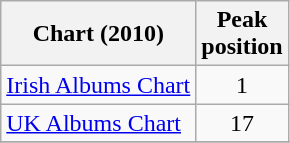<table class="wikitable">
<tr>
<th>Chart (2010)</th>
<th>Peak<br>position</th>
</tr>
<tr>
<td><a href='#'>Irish Albums Chart</a></td>
<td style="text-align:center;">1</td>
</tr>
<tr>
<td><a href='#'>UK Albums Chart</a></td>
<td style="text-align:center;">17</td>
</tr>
<tr>
</tr>
</table>
